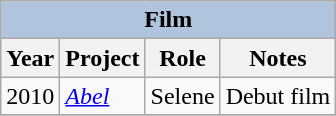<table class="wikitable">
<tr>
<th colspan="5" style="background:LightSteelBlue;">Film</th>
</tr>
<tr>
<th>Year</th>
<th>Project</th>
<th>Role</th>
<th>Notes</th>
</tr>
<tr>
<td>2010</td>
<td><em><a href='#'>Abel</a></em></td>
<td>Selene</td>
<td>Debut film</td>
</tr>
<tr>
</tr>
</table>
